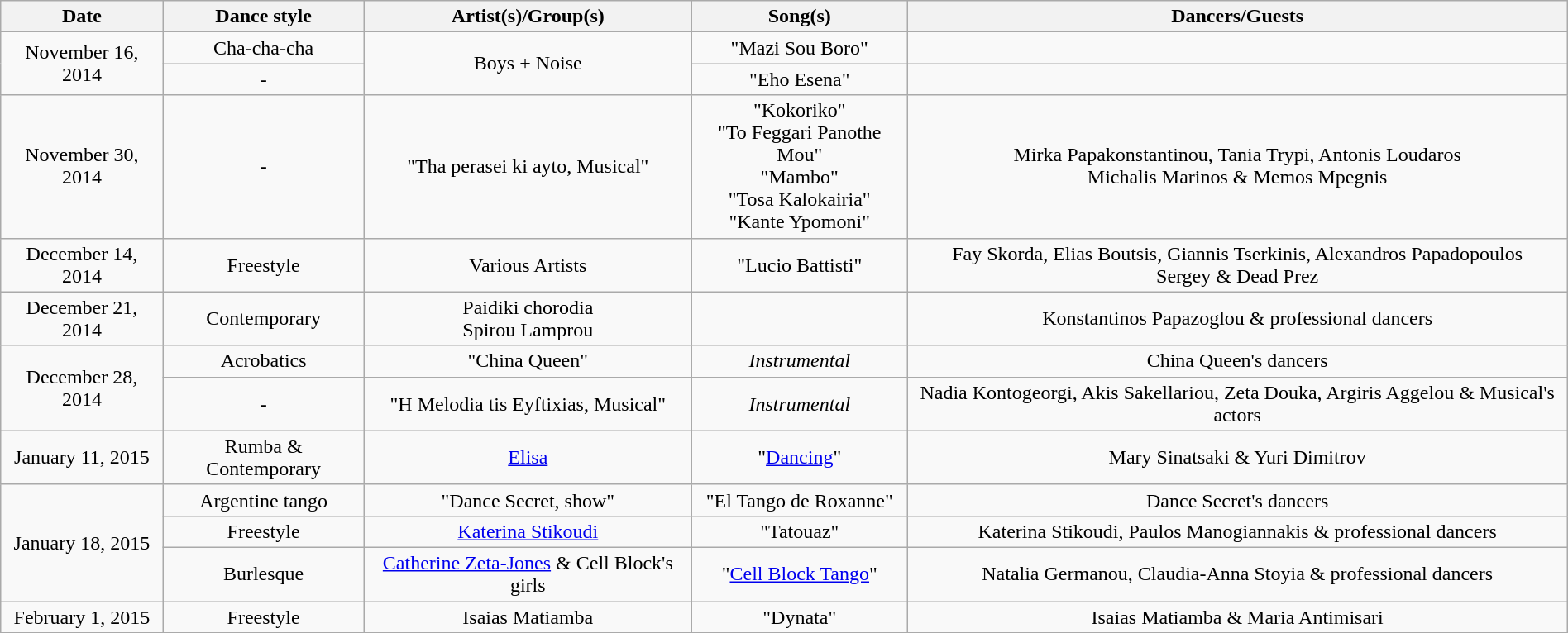<table class="wikitable" style="margin:0; width:100%; text-align:center;">
<tr>
<th>Date</th>
<th>Dance style</th>
<th>Artist(s)/Group(s)</th>
<th>Song(s)</th>
<th>Dancers/Guests</th>
</tr>
<tr>
<td rowspan=2>November 16, 2014</td>
<td>Cha-cha-cha</td>
<td rowspan=2>Boys + Noise</td>
<td>"Mazi Sou Boro"</td>
<td></td>
</tr>
<tr>
<td>-</td>
<td>"Eho Esena"</td>
<td></td>
</tr>
<tr>
<td>November 30, 2014</td>
<td>-</td>
<td>"Tha perasei ki ayto, Musical"</td>
<td>"Kokoriko"<br>"To Feggari Panothe Mou"<br>"Mambo"<br>"Tosa Kalokairia"<br>"Kante Ypomoni"</td>
<td>Mirka Papakonstantinou, Tania Trypi, Antonis Loudaros<br>Michalis Marinos & Memos Mpegnis</td>
</tr>
<tr>
<td>December 14, 2014</td>
<td>Freestyle</td>
<td>Various Artists</td>
<td>"Lucio Battisti"</td>
<td>Fay Skorda, Elias Boutsis, Giannis Tserkinis, Alexandros Papadopoulos<br>Sergey & Dead Prez</td>
</tr>
<tr>
<td>December 21, 2014</td>
<td>Contemporary</td>
<td>Paidiki chorodia<br>Spirou Lamprou</td>
<td></td>
<td>Konstantinos Papazoglou & professional dancers</td>
</tr>
<tr>
<td rowspan=2>December 28, 2014</td>
<td>Αcrobatics</td>
<td>"China Queen"</td>
<td><em>Instrumental</em></td>
<td>China Queen's dancers</td>
</tr>
<tr>
<td>-</td>
<td>"H Melodia tis Eyftixias, Musical"</td>
<td><em>Instrumental</em></td>
<td>Nadia Kontogeorgi, Akis Sakellariou, Zeta Douka, Argiris Aggelou & Musical's actors</td>
</tr>
<tr>
<td>January 11, 2015</td>
<td>Rumba & Contemporary</td>
<td><a href='#'>Elisa</a></td>
<td>"<a href='#'>Dancing</a>"</td>
<td>Mary Sinatsaki & Yuri Dimitrov</td>
</tr>
<tr>
<td rowspan=3>January 18, 2015</td>
<td>Argentine tango</td>
<td>"Dance Secret, show"</td>
<td>"El Tango de Roxanne"</td>
<td>Dance Secret's dancers</td>
</tr>
<tr>
<td>Freestyle</td>
<td><a href='#'>Katerina Stikoudi</a></td>
<td>"Tatouaz"</td>
<td>Katerina Stikoudi, Paulos Manogiannakis & professional dancers</td>
</tr>
<tr>
<td>Burlesque</td>
<td><a href='#'>Catherine Zeta-Jones</a> & Cell Block's girls</td>
<td>"<a href='#'>Cell Block Tango</a>"</td>
<td>Natalia Germanou, Claudia-Anna Stoyia & professional dancers</td>
</tr>
<tr>
<td>February 1, 2015</td>
<td>Freestyle</td>
<td>Isaias Matiamba</td>
<td>"Dynata"</td>
<td>Isaias Matiamba & Maria Antimisari</td>
</tr>
</table>
